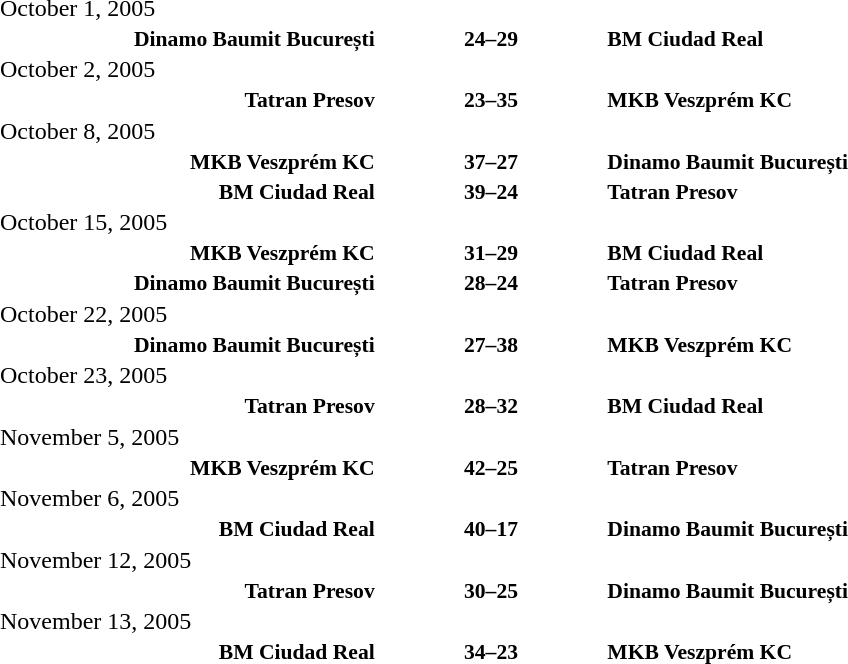<table width=100% cellspacing=1>
<tr>
<th width=20%></th>
<th width=12%></th>
<th width=20%></th>
<th></th>
</tr>
<tr>
<td>October 1, 2005</td>
</tr>
<tr style=font-size:90%>
<td align=right><strong>Dinamo Baumit București</strong></td>
<td align=center><strong>24–29</strong></td>
<td><strong>BM Ciudad Real</strong></td>
</tr>
<tr>
<td>October 2, 2005</td>
</tr>
<tr style=font-size:90%>
<td align=right><strong>Tatran Presov</strong></td>
<td align=center><strong>23–35</strong></td>
<td><strong>MKB Veszprém KC</strong></td>
</tr>
<tr>
<td>October 8, 2005</td>
</tr>
<tr style=font-size:90%>
<td align=right><strong>MKB Veszprém KC</strong></td>
<td align=center><strong>37–27</strong></td>
<td><strong>Dinamo Baumit București</strong></td>
</tr>
<tr style=font-size:90%>
<td align=right><strong>BM Ciudad Real</strong></td>
<td align=center><strong>39–24</strong></td>
<td><strong>Tatran Presov</strong></td>
</tr>
<tr>
<td>October 15, 2005</td>
</tr>
<tr style=font-size:90%>
<td align=right><strong>MKB Veszprém KC</strong></td>
<td align=center><strong>31–29</strong></td>
<td><strong>BM Ciudad Real</strong></td>
</tr>
<tr style=font-size:90%>
<td align=right><strong>Dinamo Baumit București</strong></td>
<td align=center><strong>28–24</strong></td>
<td><strong>Tatran Presov</strong></td>
</tr>
<tr>
<td>October 22, 2005</td>
</tr>
<tr style=font-size:90%>
<td align=right><strong>Dinamo Baumit București</strong></td>
<td align=center><strong>27–38</strong></td>
<td><strong>MKB Veszprém KC</strong></td>
</tr>
<tr>
<td>October 23, 2005</td>
</tr>
<tr style=font-size:90%>
<td align=right><strong>Tatran Presov</strong></td>
<td align=center><strong>28–32</strong></td>
<td><strong>BM Ciudad Real</strong></td>
</tr>
<tr>
<td>November 5, 2005</td>
</tr>
<tr style=font-size:90%>
<td align=right><strong>MKB Veszprém KC</strong></td>
<td align=center><strong>42–25</strong></td>
<td><strong>Tatran Presov</strong></td>
</tr>
<tr>
<td>November 6, 2005</td>
</tr>
<tr style=font-size:90%>
<td align=right><strong>BM Ciudad Real</strong></td>
<td align=center><strong>40–17</strong></td>
<td><strong>Dinamo Baumit București</strong></td>
</tr>
<tr>
<td>November 12, 2005</td>
</tr>
<tr style=font-size:90%>
<td align=right><strong>Tatran Presov</strong></td>
<td align=center><strong>30–25</strong></td>
<td><strong>Dinamo Baumit București</strong></td>
</tr>
<tr>
<td>November 13, 2005</td>
</tr>
<tr style=font-size:90%>
<td align=right><strong>BM Ciudad Real</strong></td>
<td align=center><strong>34–23</strong></td>
<td><strong>MKB Veszprém KC</strong></td>
</tr>
</table>
